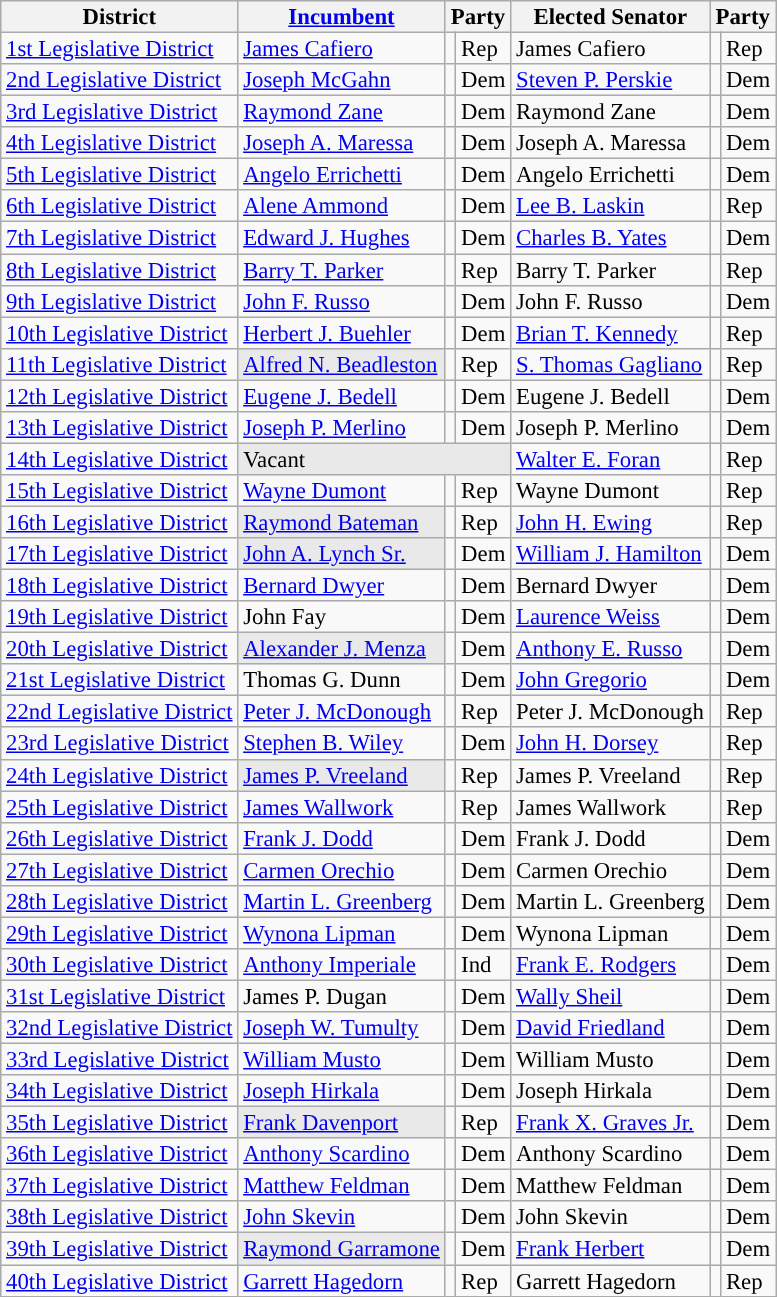<table class="sortable wikitable" style="font-size:95%;line-height:14px;">
<tr>
<th>District</th>
<th class="unsortable"><a href='#'>Incumbent</a></th>
<th colspan="2">Party</th>
<th class="unsortable">Elected Senator</th>
<th colspan="2">Party</th>
</tr>
<tr>
<td><a href='#'>1st Legislative District</a></td>
<td><a href='#'>James Cafiero</a></td>
<td style="background:"></td>
<td>Rep</td>
<td>James Cafiero</td>
<td style="background:"></td>
<td>Rep</td>
</tr>
<tr>
<td><a href='#'>2nd Legislative District</a></td>
<td><a href='#'>Joseph McGahn</a></td>
<td style="background:"></td>
<td>Dem</td>
<td><a href='#'>Steven P. Perskie</a></td>
<td style="background:"></td>
<td>Dem</td>
</tr>
<tr>
<td><a href='#'>3rd Legislative District</a></td>
<td><a href='#'>Raymond Zane</a></td>
<td style="background:"></td>
<td>Dem</td>
<td>Raymond Zane</td>
<td style="background:"></td>
<td>Dem</td>
</tr>
<tr>
<td><a href='#'>4th Legislative District</a></td>
<td><a href='#'>Joseph A. Maressa</a></td>
<td style="background:"></td>
<td>Dem</td>
<td>Joseph A. Maressa</td>
<td style="background:"></td>
<td>Dem</td>
</tr>
<tr>
<td><a href='#'>5th Legislative District</a></td>
<td><a href='#'>Angelo Errichetti</a></td>
<td style="background:"></td>
<td>Dem</td>
<td>Angelo Errichetti</td>
<td style="background:"></td>
<td>Dem</td>
</tr>
<tr>
<td><a href='#'>6th Legislative District</a></td>
<td><a href='#'>Alene Ammond</a></td>
<td style="background:"></td>
<td>Dem</td>
<td><a href='#'>Lee B. Laskin</a></td>
<td style="background:"></td>
<td>Rep</td>
</tr>
<tr>
<td><a href='#'>7th Legislative District</a></td>
<td><a href='#'>Edward J. Hughes</a></td>
<td style="background:"></td>
<td>Dem</td>
<td><a href='#'>Charles B. Yates</a></td>
<td style="background:"></td>
<td>Dem</td>
</tr>
<tr>
<td><a href='#'>8th Legislative District</a></td>
<td><a href='#'>Barry T. Parker</a></td>
<td style="background:"></td>
<td>Rep</td>
<td>Barry T. Parker</td>
<td style="background:"></td>
<td>Rep</td>
</tr>
<tr>
<td><a href='#'>9th Legislative District</a></td>
<td><a href='#'>John F. Russo</a></td>
<td style="background:"></td>
<td>Dem</td>
<td>John F. Russo</td>
<td style="background:"></td>
<td>Dem</td>
</tr>
<tr>
<td><a href='#'>10th Legislative District</a></td>
<td><a href='#'>Herbert J. Buehler</a></td>
<td style="background:"></td>
<td>Dem</td>
<td><a href='#'>Brian T. Kennedy</a></td>
<td style="background:"></td>
<td>Rep</td>
</tr>
<tr>
<td><a href='#'>11th Legislative District</a></td>
<td style="background:#E9E9E9;"><a href='#'>Alfred N. Beadleston</a></td>
<td style="background:"></td>
<td>Rep</td>
<td><a href='#'>S. Thomas Gagliano</a></td>
<td style="background:"></td>
<td>Rep</td>
</tr>
<tr>
<td><a href='#'>12th Legislative District</a></td>
<td><a href='#'>Eugene J. Bedell</a></td>
<td style="background:"></td>
<td>Dem</td>
<td>Eugene J. Bedell</td>
<td style="background:"></td>
<td>Dem</td>
</tr>
<tr>
<td><a href='#'>13th Legislative District</a></td>
<td><a href='#'>Joseph P. Merlino</a></td>
<td style="background:"></td>
<td>Dem</td>
<td>Joseph P. Merlino</td>
<td style="background:"></td>
<td>Dem</td>
</tr>
<tr>
<td><a href='#'>14th Legislative District</a></td>
<td colspan="3"  style="background:#E9E9E9;">Vacant</td>
<td><a href='#'>Walter E. Foran</a></td>
<td style="background:"></td>
<td>Rep</td>
</tr>
<tr>
<td><a href='#'>15th Legislative District</a></td>
<td><a href='#'>Wayne Dumont</a></td>
<td style="background:"></td>
<td>Rep</td>
<td>Wayne Dumont</td>
<td style="background:"></td>
<td>Rep</td>
</tr>
<tr>
<td><a href='#'>16th Legislative District</a></td>
<td style="background:#E9E9E9;"><a href='#'>Raymond Bateman</a></td>
<td style="background:"></td>
<td>Rep</td>
<td><a href='#'>John H. Ewing</a></td>
<td style="background:"></td>
<td>Rep</td>
</tr>
<tr>
<td><a href='#'>17th Legislative District</a></td>
<td style="background:#E9E9E9;"><a href='#'>John A. Lynch Sr.</a></td>
<td style="background:"></td>
<td>Dem</td>
<td><a href='#'>William J. Hamilton</a></td>
<td style="background:"></td>
<td>Dem</td>
</tr>
<tr>
<td><a href='#'>18th Legislative District</a></td>
<td><a href='#'>Bernard Dwyer</a></td>
<td style="background:"></td>
<td>Dem</td>
<td>Bernard Dwyer</td>
<td style="background:"></td>
<td>Dem</td>
</tr>
<tr>
<td><a href='#'>19th Legislative District</a></td>
<td>John Fay</td>
<td style="background:"></td>
<td>Dem</td>
<td><a href='#'>Laurence Weiss</a></td>
<td style="background:"></td>
<td>Dem</td>
</tr>
<tr>
<td><a href='#'>20th Legislative District</a></td>
<td style="background:#E9E9E9;"><a href='#'>Alexander J. Menza</a></td>
<td style="background:"></td>
<td>Dem</td>
<td><a href='#'>Anthony E. Russo</a></td>
<td style="background:"></td>
<td>Dem</td>
</tr>
<tr>
<td><a href='#'>21st Legislative District</a></td>
<td>Thomas G. Dunn</td>
<td style="background:"></td>
<td>Dem</td>
<td><a href='#'>John Gregorio</a></td>
<td style="background:"></td>
<td>Dem</td>
</tr>
<tr>
<td><a href='#'>22nd Legislative District</a></td>
<td><a href='#'>Peter J. McDonough</a></td>
<td style="background:"></td>
<td>Rep</td>
<td>Peter J. McDonough</td>
<td style="background:"></td>
<td>Rep</td>
</tr>
<tr>
<td><a href='#'>23rd Legislative District</a></td>
<td><a href='#'>Stephen B. Wiley</a></td>
<td style="background:"></td>
<td>Dem</td>
<td><a href='#'>John H. Dorsey</a></td>
<td style="background:"></td>
<td>Rep</td>
</tr>
<tr>
<td><a href='#'>24th Legislative District</a></td>
<td style="background:#E9E9E9;"><a href='#'>James P. Vreeland</a></td>
<td style="background:"></td>
<td>Rep</td>
<td>James P. Vreeland</td>
<td style="background:"></td>
<td>Rep</td>
</tr>
<tr>
<td><a href='#'>25th Legislative District</a></td>
<td><a href='#'>James Wallwork</a></td>
<td style="background:"></td>
<td>Rep</td>
<td>James Wallwork</td>
<td style="background:"></td>
<td>Rep</td>
</tr>
<tr>
<td><a href='#'>26th Legislative District</a></td>
<td><a href='#'>Frank J. Dodd</a></td>
<td style="background:"></td>
<td>Dem</td>
<td>Frank J. Dodd</td>
<td style="background:"></td>
<td>Dem</td>
</tr>
<tr>
<td><a href='#'>27th Legislative District</a></td>
<td><a href='#'>Carmen Orechio</a></td>
<td style="background:"></td>
<td>Dem</td>
<td>Carmen Orechio</td>
<td style="background:"></td>
<td>Dem</td>
</tr>
<tr>
<td><a href='#'>28th Legislative District</a></td>
<td><a href='#'>Martin L. Greenberg</a></td>
<td style="background:"></td>
<td>Dem</td>
<td>Martin L. Greenberg</td>
<td style="background:"></td>
<td>Dem</td>
</tr>
<tr>
<td><a href='#'>29th Legislative District</a></td>
<td><a href='#'>Wynona Lipman</a></td>
<td style="background:"></td>
<td>Dem</td>
<td>Wynona Lipman</td>
<td style="background:"></td>
<td>Dem</td>
</tr>
<tr>
<td><a href='#'>30th Legislative District</a></td>
<td><a href='#'>Anthony Imperiale</a></td>
<td style="background:"></td>
<td>Ind</td>
<td><a href='#'>Frank E. Rodgers</a></td>
<td style="background:"></td>
<td>Dem</td>
</tr>
<tr>
<td><a href='#'>31st Legislative District</a></td>
<td>James P. Dugan</td>
<td style="background:"></td>
<td>Dem</td>
<td><a href='#'>Wally Sheil</a></td>
<td style="background:"></td>
<td>Dem</td>
</tr>
<tr>
<td><a href='#'>32nd Legislative District</a></td>
<td><a href='#'>Joseph W. Tumulty</a></td>
<td style="background:"></td>
<td>Dem</td>
<td><a href='#'>David Friedland</a></td>
<td style="background:"></td>
<td>Dem</td>
</tr>
<tr>
<td><a href='#'>33rd Legislative District</a></td>
<td><a href='#'>William Musto</a></td>
<td style="background:"></td>
<td>Dem</td>
<td>William Musto</td>
<td style="background:"></td>
<td>Dem</td>
</tr>
<tr>
<td><a href='#'>34th Legislative District</a></td>
<td><a href='#'>Joseph Hirkala</a></td>
<td style="background:"></td>
<td>Dem</td>
<td>Joseph Hirkala</td>
<td style="background:"></td>
<td>Dem</td>
</tr>
<tr>
<td><a href='#'>35th Legislative District</a></td>
<td style="background:#E9E9E9;"><a href='#'>Frank Davenport</a></td>
<td style="background:"></td>
<td>Rep</td>
<td><a href='#'>Frank X. Graves Jr.</a></td>
<td style="background:"></td>
<td>Dem</td>
</tr>
<tr>
<td><a href='#'>36th Legislative District</a></td>
<td><a href='#'>Anthony Scardino</a></td>
<td style="background:"></td>
<td>Dem</td>
<td>Anthony Scardino</td>
<td style="background:"></td>
<td>Dem</td>
</tr>
<tr>
<td><a href='#'>37th Legislative District</a></td>
<td><a href='#'>Matthew Feldman</a></td>
<td style="background:"></td>
<td>Dem</td>
<td>Matthew Feldman</td>
<td style="background:"></td>
<td>Dem</td>
</tr>
<tr>
<td><a href='#'>38th Legislative District</a></td>
<td><a href='#'>John Skevin</a></td>
<td style="background:"></td>
<td>Dem</td>
<td>John Skevin</td>
<td style="background:"></td>
<td>Dem</td>
</tr>
<tr>
<td><a href='#'>39th Legislative District</a></td>
<td style="background:#E9E9E9;"><a href='#'>Raymond Garramone</a></td>
<td style="background:"></td>
<td>Dem</td>
<td><a href='#'>Frank Herbert</a></td>
<td style="background:"></td>
<td>Dem</td>
</tr>
<tr>
<td><a href='#'>40th Legislative District</a></td>
<td><a href='#'>Garrett Hagedorn</a></td>
<td style="background:"></td>
<td>Rep</td>
<td>Garrett Hagedorn</td>
<td style="background:"></td>
<td>Rep</td>
</tr>
</table>
